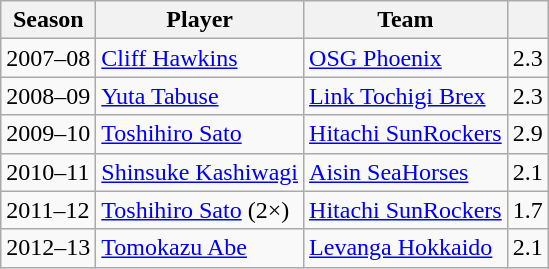<table class="wikitable sortable">
<tr>
<th>Season</th>
<th>Player</th>
<th>Team</th>
<th></th>
</tr>
<tr>
<td>2007–08</td>
<td> <a href='#'>Cliff Hawkins</a></td>
<td><a href='#'>OSG Phoenix</a></td>
<td>2.3</td>
</tr>
<tr>
<td>2008–09</td>
<td> <a href='#'>Yuta Tabuse</a></td>
<td><a href='#'>Link Tochigi Brex</a></td>
<td>2.3</td>
</tr>
<tr>
<td>2009–10</td>
<td> <a href='#'>Toshihiro Sato</a></td>
<td><a href='#'>Hitachi SunRockers</a></td>
<td>2.9</td>
</tr>
<tr>
<td>2010–11</td>
<td> <a href='#'>Shinsuke Kashiwagi</a></td>
<td><a href='#'>Aisin SeaHorses</a></td>
<td>2.1</td>
</tr>
<tr>
<td>2011–12</td>
<td> <a href='#'>Toshihiro Sato</a> (2×)</td>
<td><a href='#'>Hitachi SunRockers</a></td>
<td>1.7</td>
</tr>
<tr>
<td>2012–13</td>
<td> <a href='#'>Tomokazu Abe</a></td>
<td><a href='#'>Levanga Hokkaido</a></td>
<td>2.1</td>
</tr>
</table>
